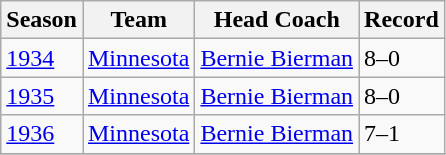<table class="wikitable sortable">
<tr>
<th>Season</th>
<th>Team</th>
<th>Head Coach</th>
<th>Record</th>
</tr>
<tr>
<td><a href='#'>1934</a></td>
<td><a href='#'>Minnesota</a></td>
<td><a href='#'>Bernie Bierman</a></td>
<td>8–0</td>
</tr>
<tr>
<td><a href='#'>1935</a></td>
<td><a href='#'>Minnesota</a></td>
<td><a href='#'>Bernie Bierman</a></td>
<td>8–0</td>
</tr>
<tr>
<td><a href='#'>1936</a></td>
<td><a href='#'>Minnesota</a></td>
<td><a href='#'>Bernie Bierman</a></td>
<td>7–1</td>
</tr>
<tr>
</tr>
</table>
